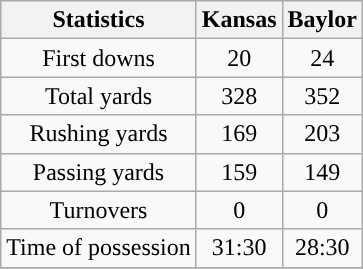<table class="wikitable">
<tr>
<th>Statistics</th>
<th>Kansas</th>
<th>Baylor</th>
</tr>
<tr align="center">
<td>First downs</td>
<td>20</td>
<td>24</td>
</tr>
<tr align="center">
<td>Total yards</td>
<td>328</td>
<td>352</td>
</tr>
<tr align="center">
<td>Rushing yards</td>
<td>169</td>
<td>203</td>
</tr>
<tr align="center">
<td>Passing yards</td>
<td>159</td>
<td>149</td>
</tr>
<tr align="center">
<td>Turnovers</td>
<td>0</td>
<td>0</td>
</tr>
<tr align="center">
<td>Time of possession</td>
<td>31:30</td>
<td>28:30</td>
</tr>
<tr>
</tr>
</table>
